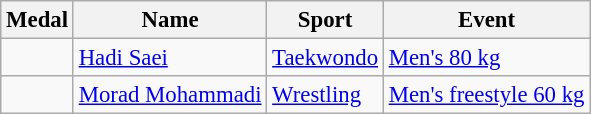<table class="wikitable sortable" style="font-size: 95%;">
<tr>
<th>Medal</th>
<th>Name</th>
<th>Sport</th>
<th>Event</th>
</tr>
<tr>
<td></td>
<td><a href='#'>Hadi Saei</a></td>
<td><a href='#'>Taekwondo</a></td>
<td><a href='#'>Men's 80 kg</a></td>
</tr>
<tr>
<td></td>
<td><a href='#'>Morad Mohammadi</a></td>
<td><a href='#'>Wrestling</a></td>
<td><a href='#'>Men's freestyle 60 kg</a></td>
</tr>
</table>
